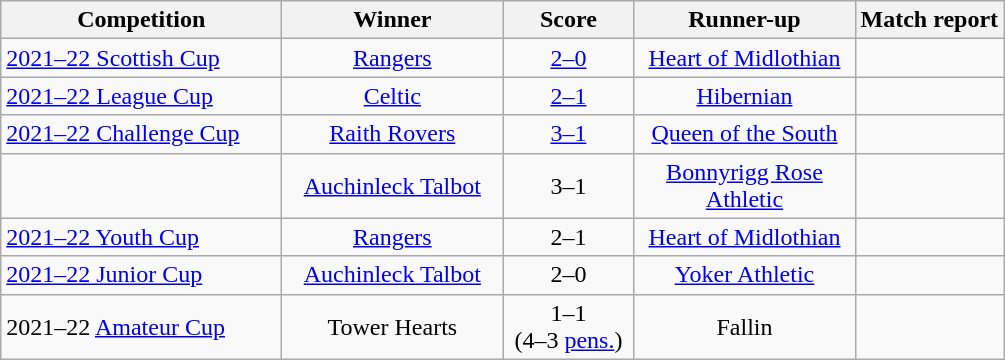<table class="wikitable" style="text-align:center">
<tr>
<th width=180>Competition</th>
<th width=140>Winner</th>
<th width=80>Score</th>
<th width=140>Runner-up</th>
<th>Match report</th>
</tr>
<tr>
<td align=left><a href='#'>2021–22 Scottish Cup</a></td>
<td><a href='#'>Rangers</a></td>
<td><a href='#'>2–0</a> </td>
<td><a href='#'>Heart of Midlothian</a></td>
<td></td>
</tr>
<tr>
<td align=left><a href='#'>2021–22 League Cup</a></td>
<td><a href='#'>Celtic</a></td>
<td><a href='#'>2–1</a></td>
<td><a href='#'>Hibernian</a></td>
<td></td>
</tr>
<tr>
<td align=left><a href='#'>2021–22 Challenge Cup</a></td>
<td><a href='#'>Raith Rovers</a></td>
<td><a href='#'>3–1</a></td>
<td><a href='#'>Queen of the South</a></td>
<td></td>
</tr>
<tr>
<td align=left></td>
<td><a href='#'>Auchinleck Talbot</a></td>
<td>3–1</td>
<td><a href='#'>Bonnyrigg Rose Athletic</a></td>
<td></td>
</tr>
<tr>
<td align=left><a href='#'>2021–22 Youth Cup</a></td>
<td><a href='#'>Rangers</a></td>
<td>2–1</td>
<td><a href='#'>Heart of Midlothian</a></td>
<td></td>
</tr>
<tr>
<td align=left><a href='#'>2021–22 Junior Cup</a></td>
<td><a href='#'>Auchinleck Talbot</a></td>
<td>2–0</td>
<td><a href='#'>Yoker Athletic</a></td>
<td></td>
</tr>
<tr>
<td align=left>2021–22 <a href='#'>Amateur Cup</a></td>
<td>Tower Hearts</td>
<td>1–1 <br>(4–3 <a href='#'>pens.</a>)</td>
<td>Fallin</td>
<td></td>
</tr>
</table>
